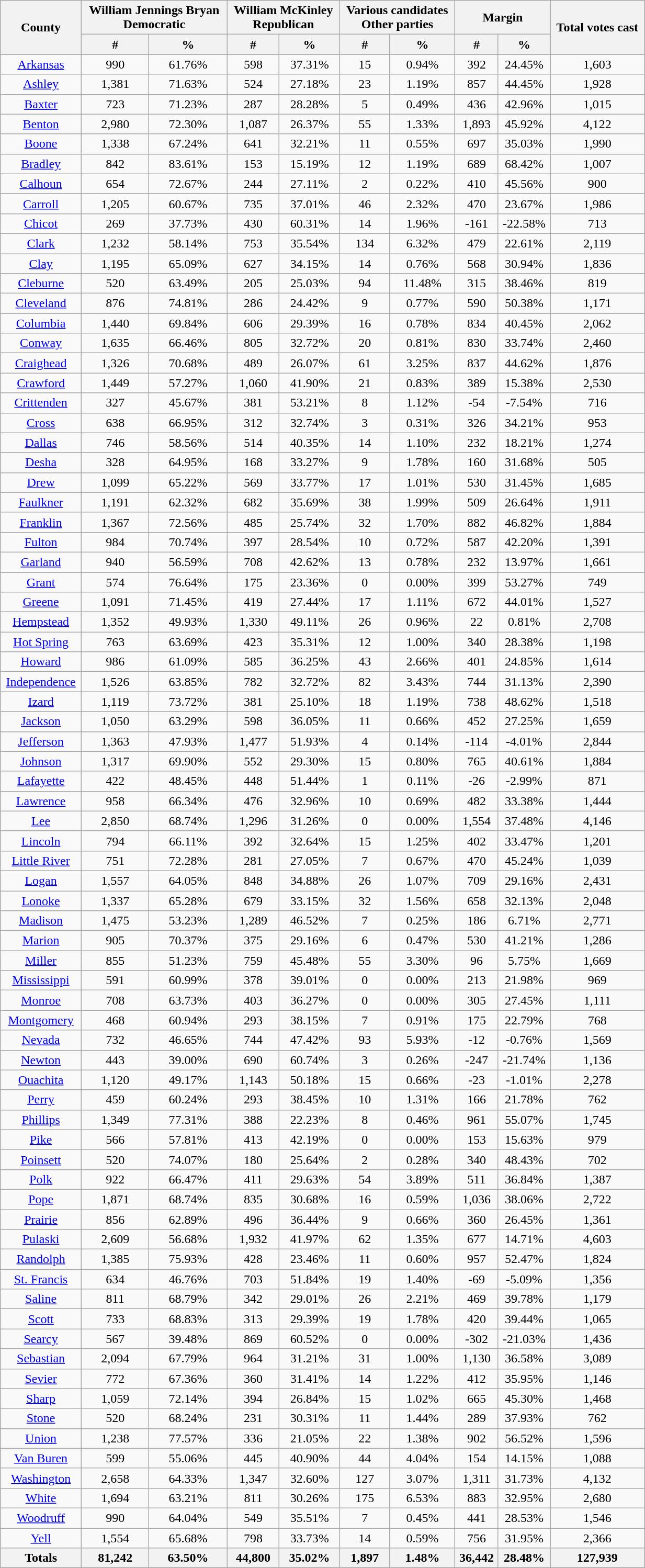<table width="65%"  class="wikitable sortable mw-collapsible mw-collapsed nowrap" style="text-align:center">
<tr>
<th rowspan="2">County</th>
<th style="text-align:center;" colspan="2">William Jennings Bryan<br> Democratic</th>
<th style="text-align:center;" colspan="2">William McKinley<br>Republican</th>
<th style="text-align:center;" colspan="2">Various candidates<br>Other parties</th>
<th style="text-align:center;" colspan="2">Margin</th>
<th rowspan="2" style="text-align:center;">Total votes cast</th>
</tr>
<tr>
<th style="text-align:center;" data-sort-type="number">#</th>
<th style="text-align:center;" data-sort-type="number">%</th>
<th style="text-align:center;" data-sort-type="number">#</th>
<th style="text-align:center;" data-sort-type="number">%</th>
<th style="text-align:center;" data-sort-type="number">#</th>
<th style="text-align:center;" data-sort-type="number">%</th>
<th style="text-align:center;" data-sort-type="number">#</th>
<th style="text-align:center;" data-sort-type="number">%</th>
</tr>
<tr style="text-align:center;">
<td><a href='#'>Arkansas</a></td>
<td>990</td>
<td>61.76%</td>
<td>598</td>
<td>37.31%</td>
<td>15</td>
<td>0.94%</td>
<td>392</td>
<td>24.45%</td>
<td>1,603</td>
</tr>
<tr style="text-align:center;">
<td><a href='#'>Ashley</a></td>
<td>1,381</td>
<td>71.63%</td>
<td>524</td>
<td>27.18%</td>
<td>23</td>
<td>1.19%</td>
<td>857</td>
<td>44.45%</td>
<td>1,928</td>
</tr>
<tr style="text-align:center;">
<td><a href='#'>Baxter</a></td>
<td>723</td>
<td>71.23%</td>
<td>287</td>
<td>28.28%</td>
<td>5</td>
<td>0.49%</td>
<td>436</td>
<td>42.96%</td>
<td>1,015</td>
</tr>
<tr style="text-align:center;">
<td><a href='#'>Benton</a></td>
<td>2,980</td>
<td>72.30%</td>
<td>1,087</td>
<td>26.37%</td>
<td>55</td>
<td>1.33%</td>
<td>1,893</td>
<td>45.92%</td>
<td>4,122</td>
</tr>
<tr style="text-align:center;">
<td><a href='#'>Boone</a></td>
<td>1,338</td>
<td>67.24%</td>
<td>641</td>
<td>32.21%</td>
<td>11</td>
<td>0.55%</td>
<td>697</td>
<td>35.03%</td>
<td>1,990</td>
</tr>
<tr style="text-align:center;">
<td><a href='#'>Bradley</a></td>
<td>842</td>
<td>83.61%</td>
<td>153</td>
<td>15.19%</td>
<td>12</td>
<td>1.19%</td>
<td>689</td>
<td>68.42%</td>
<td>1,007</td>
</tr>
<tr style="text-align:center;">
<td><a href='#'>Calhoun</a></td>
<td>654</td>
<td>72.67%</td>
<td>244</td>
<td>27.11%</td>
<td>2</td>
<td>0.22%</td>
<td>410</td>
<td>45.56%</td>
<td>900</td>
</tr>
<tr style="text-align:center;">
<td><a href='#'>Carroll</a></td>
<td>1,205</td>
<td>60.67%</td>
<td>735</td>
<td>37.01%</td>
<td>46</td>
<td>2.32%</td>
<td>470</td>
<td>23.67%</td>
<td>1,986</td>
</tr>
<tr style="text-align:center;">
<td><a href='#'>Chicot</a></td>
<td>269</td>
<td>37.73%</td>
<td>430</td>
<td>60.31%</td>
<td>14</td>
<td>1.96%</td>
<td>-161</td>
<td>-22.58%</td>
<td>713</td>
</tr>
<tr style="text-align:center;">
<td><a href='#'>Clark</a></td>
<td>1,232</td>
<td>58.14%</td>
<td>753</td>
<td>35.54%</td>
<td>134</td>
<td>6.32%</td>
<td>479</td>
<td>22.61%</td>
<td>2,119</td>
</tr>
<tr style="text-align:center;">
<td><a href='#'>Clay</a></td>
<td>1,195</td>
<td>65.09%</td>
<td>627</td>
<td>34.15%</td>
<td>14</td>
<td>0.76%</td>
<td>568</td>
<td>30.94%</td>
<td>1,836</td>
</tr>
<tr style="text-align:center;">
<td><a href='#'>Cleburne</a></td>
<td>520</td>
<td>63.49%</td>
<td>205</td>
<td>25.03%</td>
<td>94</td>
<td>11.48%</td>
<td>315</td>
<td>38.46%</td>
<td>819</td>
</tr>
<tr style="text-align:center;">
<td><a href='#'>Cleveland</a></td>
<td>876</td>
<td>74.81%</td>
<td>286</td>
<td>24.42%</td>
<td>9</td>
<td>0.77%</td>
<td>590</td>
<td>50.38%</td>
<td>1,171</td>
</tr>
<tr style="text-align:center;">
<td><a href='#'>Columbia</a></td>
<td>1,440</td>
<td>69.84%</td>
<td>606</td>
<td>29.39%</td>
<td>16</td>
<td>0.78%</td>
<td>834</td>
<td>40.45%</td>
<td>2,062</td>
</tr>
<tr style="text-align:center;">
<td><a href='#'>Conway</a></td>
<td>1,635</td>
<td>66.46%</td>
<td>805</td>
<td>32.72%</td>
<td>20</td>
<td>0.81%</td>
<td>830</td>
<td>33.74%</td>
<td>2,460</td>
</tr>
<tr style="text-align:center;">
<td><a href='#'>Craighead</a></td>
<td>1,326</td>
<td>70.68%</td>
<td>489</td>
<td>26.07%</td>
<td>61</td>
<td>3.25%</td>
<td>837</td>
<td>44.62%</td>
<td>1,876</td>
</tr>
<tr style="text-align:center;">
<td><a href='#'>Crawford</a></td>
<td>1,449</td>
<td>57.27%</td>
<td>1,060</td>
<td>41.90%</td>
<td>21</td>
<td>0.83%</td>
<td>389</td>
<td>15.38%</td>
<td>2,530</td>
</tr>
<tr style="text-align:center;">
<td><a href='#'>Crittenden</a></td>
<td>327</td>
<td>45.67%</td>
<td>381</td>
<td>53.21%</td>
<td>8</td>
<td>1.12%</td>
<td>-54</td>
<td>-7.54%</td>
<td>716</td>
</tr>
<tr style="text-align:center;">
<td><a href='#'>Cross</a></td>
<td>638</td>
<td>66.95%</td>
<td>312</td>
<td>32.74%</td>
<td>3</td>
<td>0.31%</td>
<td>326</td>
<td>34.21%</td>
<td>953</td>
</tr>
<tr style="text-align:center;">
<td><a href='#'>Dallas</a></td>
<td>746</td>
<td>58.56%</td>
<td>514</td>
<td>40.35%</td>
<td>14</td>
<td>1.10%</td>
<td>232</td>
<td>18.21%</td>
<td>1,274</td>
</tr>
<tr style="text-align:center;">
<td><a href='#'>Desha</a></td>
<td>328</td>
<td>64.95%</td>
<td>168</td>
<td>33.27%</td>
<td>9</td>
<td>1.78%</td>
<td>160</td>
<td>31.68%</td>
<td>505</td>
</tr>
<tr style="text-align:center;">
<td><a href='#'>Drew</a></td>
<td>1,099</td>
<td>65.22%</td>
<td>569</td>
<td>33.77%</td>
<td>17</td>
<td>1.01%</td>
<td>530</td>
<td>31.45%</td>
<td>1,685</td>
</tr>
<tr style="text-align:center;">
<td><a href='#'>Faulkner</a></td>
<td>1,191</td>
<td>62.32%</td>
<td>682</td>
<td>35.69%</td>
<td>38</td>
<td>1.99%</td>
<td>509</td>
<td>26.64%</td>
<td>1,911</td>
</tr>
<tr style="text-align:center;">
<td><a href='#'>Franklin</a></td>
<td>1,367</td>
<td>72.56%</td>
<td>485</td>
<td>25.74%</td>
<td>32</td>
<td>1.70%</td>
<td>882</td>
<td>46.82%</td>
<td>1,884</td>
</tr>
<tr style="text-align:center;">
<td><a href='#'>Fulton</a></td>
<td>984</td>
<td>70.74%</td>
<td>397</td>
<td>28.54%</td>
<td>10</td>
<td>0.72%</td>
<td>587</td>
<td>42.20%</td>
<td>1,391</td>
</tr>
<tr style="text-align:center;">
<td><a href='#'>Garland</a></td>
<td>940</td>
<td>56.59%</td>
<td>708</td>
<td>42.62%</td>
<td>13</td>
<td>0.78%</td>
<td>232</td>
<td>13.97%</td>
<td>1,661</td>
</tr>
<tr style="text-align:center;">
<td><a href='#'>Grant</a></td>
<td>574</td>
<td>76.64%</td>
<td>175</td>
<td>23.36%</td>
<td>0</td>
<td>0.00%</td>
<td>399</td>
<td>53.27%</td>
<td>749</td>
</tr>
<tr style="text-align:center;">
<td><a href='#'>Greene</a></td>
<td>1,091</td>
<td>71.45%</td>
<td>419</td>
<td>27.44%</td>
<td>17</td>
<td>1.11%</td>
<td>672</td>
<td>44.01%</td>
<td>1,527</td>
</tr>
<tr style="text-align:center;">
<td><a href='#'>Hempstead</a></td>
<td>1,352</td>
<td>49.93%</td>
<td>1,330</td>
<td>49.11%</td>
<td>26</td>
<td>0.96%</td>
<td>22</td>
<td>0.81%</td>
<td>2,708</td>
</tr>
<tr style="text-align:center;">
<td><a href='#'>Hot Spring</a></td>
<td>763</td>
<td>63.69%</td>
<td>423</td>
<td>35.31%</td>
<td>12</td>
<td>1.00%</td>
<td>340</td>
<td>28.38%</td>
<td>1,198</td>
</tr>
<tr style="text-align:center;">
<td><a href='#'>Howard</a></td>
<td>986</td>
<td>61.09%</td>
<td>585</td>
<td>36.25%</td>
<td>43</td>
<td>2.66%</td>
<td>401</td>
<td>24.85%</td>
<td>1,614</td>
</tr>
<tr style="text-align:center;">
<td><a href='#'>Independence</a></td>
<td>1,526</td>
<td>63.85%</td>
<td>782</td>
<td>32.72%</td>
<td>82</td>
<td>3.43%</td>
<td>744</td>
<td>31.13%</td>
<td>2,390</td>
</tr>
<tr style="text-align:center;">
<td><a href='#'>Izard</a></td>
<td>1,119</td>
<td>73.72%</td>
<td>381</td>
<td>25.10%</td>
<td>18</td>
<td>1.19%</td>
<td>738</td>
<td>48.62%</td>
<td>1,518</td>
</tr>
<tr style="text-align:center;">
<td><a href='#'>Jackson</a></td>
<td>1,050</td>
<td>63.29%</td>
<td>598</td>
<td>36.05%</td>
<td>11</td>
<td>0.66%</td>
<td>452</td>
<td>27.25%</td>
<td>1,659</td>
</tr>
<tr style="text-align:center;">
<td><a href='#'>Jefferson</a></td>
<td>1,363</td>
<td>47.93%</td>
<td>1,477</td>
<td>51.93%</td>
<td>4</td>
<td>0.14%</td>
<td>-114</td>
<td>-4.01%</td>
<td>2,844</td>
</tr>
<tr style="text-align:center;">
<td><a href='#'>Johnson</a></td>
<td>1,317</td>
<td>69.90%</td>
<td>552</td>
<td>29.30%</td>
<td>15</td>
<td>0.80%</td>
<td>765</td>
<td>40.61%</td>
<td>1,884</td>
</tr>
<tr style="text-align:center;">
<td><a href='#'>Lafayette</a></td>
<td>422</td>
<td>48.45%</td>
<td>448</td>
<td>51.44%</td>
<td>1</td>
<td>0.11%</td>
<td>-26</td>
<td>-2.99%</td>
<td>871</td>
</tr>
<tr style="text-align:center;">
<td><a href='#'>Lawrence</a></td>
<td>958</td>
<td>66.34%</td>
<td>476</td>
<td>32.96%</td>
<td>10</td>
<td>0.69%</td>
<td>482</td>
<td>33.38%</td>
<td>1,444</td>
</tr>
<tr style="text-align:center;">
<td><a href='#'>Lee</a></td>
<td>2,850</td>
<td>68.74%</td>
<td>1,296</td>
<td>31.26%</td>
<td>0</td>
<td>0.00%</td>
<td>1,554</td>
<td>37.48%</td>
<td>4,146</td>
</tr>
<tr style="text-align:center;">
<td><a href='#'>Lincoln</a></td>
<td>794</td>
<td>66.11%</td>
<td>392</td>
<td>32.64%</td>
<td>15</td>
<td>1.25%</td>
<td>402</td>
<td>33.47%</td>
<td>1,201</td>
</tr>
<tr style="text-align:center;">
<td><a href='#'>Little River</a></td>
<td>751</td>
<td>72.28%</td>
<td>281</td>
<td>27.05%</td>
<td>7</td>
<td>0.67%</td>
<td>470</td>
<td>45.24%</td>
<td>1,039</td>
</tr>
<tr style="text-align:center;">
<td><a href='#'>Logan</a></td>
<td>1,557</td>
<td>64.05%</td>
<td>848</td>
<td>34.88%</td>
<td>26</td>
<td>1.07%</td>
<td>709</td>
<td>29.16%</td>
<td>2,431</td>
</tr>
<tr style="text-align:center;">
<td><a href='#'>Lonoke</a></td>
<td>1,337</td>
<td>65.28%</td>
<td>679</td>
<td>33.15%</td>
<td>32</td>
<td>1.56%</td>
<td>658</td>
<td>32.13%</td>
<td>2,048</td>
</tr>
<tr style="text-align:center;">
<td><a href='#'>Madison</a></td>
<td>1,475</td>
<td>53.23%</td>
<td>1,289</td>
<td>46.52%</td>
<td>7</td>
<td>0.25%</td>
<td>186</td>
<td>6.71%</td>
<td>2,771</td>
</tr>
<tr style="text-align:center;">
<td><a href='#'>Marion</a></td>
<td>905</td>
<td>70.37%</td>
<td>375</td>
<td>29.16%</td>
<td>6</td>
<td>0.47%</td>
<td>530</td>
<td>41.21%</td>
<td>1,286</td>
</tr>
<tr style="text-align:center;">
<td><a href='#'>Miller</a></td>
<td>855</td>
<td>51.23%</td>
<td>759</td>
<td>45.48%</td>
<td>55</td>
<td>3.30%</td>
<td>96</td>
<td>5.75%</td>
<td>1,669</td>
</tr>
<tr style="text-align:center;">
<td><a href='#'>Mississippi</a></td>
<td>591</td>
<td>60.99%</td>
<td>378</td>
<td>39.01%</td>
<td>0</td>
<td>0.00%</td>
<td>213</td>
<td>21.98%</td>
<td>969</td>
</tr>
<tr style="text-align:center;">
<td><a href='#'>Monroe</a></td>
<td>708</td>
<td>63.73%</td>
<td>403</td>
<td>36.27%</td>
<td>0</td>
<td>0.00%</td>
<td>305</td>
<td>27.45%</td>
<td>1,111</td>
</tr>
<tr style="text-align:center;">
<td><a href='#'>Montgomery</a></td>
<td>468</td>
<td>60.94%</td>
<td>293</td>
<td>38.15%</td>
<td>7</td>
<td>0.91%</td>
<td>175</td>
<td>22.79%</td>
<td>768</td>
</tr>
<tr style="text-align:center;">
<td><a href='#'>Nevada</a></td>
<td>732</td>
<td>46.65%</td>
<td>744</td>
<td>47.42%</td>
<td>93</td>
<td>5.93%</td>
<td>-12</td>
<td>-0.76%</td>
<td>1,569</td>
</tr>
<tr style="text-align:center;">
<td><a href='#'>Newton</a></td>
<td>443</td>
<td>39.00%</td>
<td>690</td>
<td>60.74%</td>
<td>3</td>
<td>0.26%</td>
<td>-247</td>
<td>-21.74%</td>
<td>1,136</td>
</tr>
<tr style="text-align:center;">
<td><a href='#'>Ouachita</a></td>
<td>1,120</td>
<td>49.17%</td>
<td>1,143</td>
<td>50.18%</td>
<td>15</td>
<td>0.66%</td>
<td>-23</td>
<td>-1.01%</td>
<td>2,278</td>
</tr>
<tr style="text-align:center;">
<td><a href='#'>Perry</a></td>
<td>459</td>
<td>60.24%</td>
<td>293</td>
<td>38.45%</td>
<td>10</td>
<td>1.31%</td>
<td>166</td>
<td>21.78%</td>
<td>762</td>
</tr>
<tr style="text-align:center;">
<td><a href='#'>Phillips</a></td>
<td>1,349</td>
<td>77.31%</td>
<td>388</td>
<td>22.23%</td>
<td>8</td>
<td>0.46%</td>
<td>961</td>
<td>55.07%</td>
<td>1,745</td>
</tr>
<tr style="text-align:center;">
<td><a href='#'>Pike</a></td>
<td>566</td>
<td>57.81%</td>
<td>413</td>
<td>42.19%</td>
<td>0</td>
<td>0.00%</td>
<td>153</td>
<td>15.63%</td>
<td>979</td>
</tr>
<tr style="text-align:center;">
<td><a href='#'>Poinsett</a></td>
<td>520</td>
<td>74.07%</td>
<td>180</td>
<td>25.64%</td>
<td>2</td>
<td>0.28%</td>
<td>340</td>
<td>48.43%</td>
<td>702</td>
</tr>
<tr style="text-align:center;">
<td><a href='#'>Polk</a></td>
<td>922</td>
<td>66.47%</td>
<td>411</td>
<td>29.63%</td>
<td>54</td>
<td>3.89%</td>
<td>511</td>
<td>36.84%</td>
<td>1,387</td>
</tr>
<tr style="text-align:center;">
<td><a href='#'>Pope</a></td>
<td>1,871</td>
<td>68.74%</td>
<td>835</td>
<td>30.68%</td>
<td>16</td>
<td>0.59%</td>
<td>1,036</td>
<td>38.06%</td>
<td>2,722</td>
</tr>
<tr style="text-align:center;">
<td><a href='#'>Prairie</a></td>
<td>856</td>
<td>62.89%</td>
<td>496</td>
<td>36.44%</td>
<td>9</td>
<td>0.66%</td>
<td>360</td>
<td>26.45%</td>
<td>1,361</td>
</tr>
<tr style="text-align:center;">
<td><a href='#'>Pulaski</a></td>
<td>2,609</td>
<td>56.68%</td>
<td>1,932</td>
<td>41.97%</td>
<td>62</td>
<td>1.35%</td>
<td>677</td>
<td>14.71%</td>
<td>4,603</td>
</tr>
<tr style="text-align:center;">
<td><a href='#'>Randolph</a></td>
<td>1,385</td>
<td>75.93%</td>
<td>428</td>
<td>23.46%</td>
<td>11</td>
<td>0.60%</td>
<td>957</td>
<td>52.47%</td>
<td>1,824</td>
</tr>
<tr style="text-align:center;">
<td><a href='#'>St. Francis</a></td>
<td>634</td>
<td>46.76%</td>
<td>703</td>
<td>51.84%</td>
<td>19</td>
<td>1.40%</td>
<td>-69</td>
<td>-5.09%</td>
<td>1,356</td>
</tr>
<tr style="text-align:center;">
<td><a href='#'>Saline</a></td>
<td>811</td>
<td>68.79%</td>
<td>342</td>
<td>29.01%</td>
<td>26</td>
<td>2.21%</td>
<td>469</td>
<td>39.78%</td>
<td>1,179</td>
</tr>
<tr style="text-align:center;">
<td><a href='#'>Scott</a></td>
<td>733</td>
<td>68.83%</td>
<td>313</td>
<td>29.39%</td>
<td>19</td>
<td>1.78%</td>
<td>420</td>
<td>39.44%</td>
<td>1,065</td>
</tr>
<tr style="text-align:center;">
<td><a href='#'>Searcy</a></td>
<td>567</td>
<td>39.48%</td>
<td>869</td>
<td>60.52%</td>
<td>0</td>
<td>0.00%</td>
<td>-302</td>
<td>-21.03%</td>
<td>1,436</td>
</tr>
<tr style="text-align:center;">
<td><a href='#'>Sebastian</a></td>
<td>2,094</td>
<td>67.79%</td>
<td>964</td>
<td>31.21%</td>
<td>31</td>
<td>1.00%</td>
<td>1,130</td>
<td>36.58%</td>
<td>3,089</td>
</tr>
<tr style="text-align:center;">
<td><a href='#'>Sevier</a></td>
<td>772</td>
<td>67.36%</td>
<td>360</td>
<td>31.41%</td>
<td>14</td>
<td>1.22%</td>
<td>412</td>
<td>35.95%</td>
<td>1,146</td>
</tr>
<tr style="text-align:center;">
<td><a href='#'>Sharp</a></td>
<td>1,059</td>
<td>72.14%</td>
<td>394</td>
<td>26.84%</td>
<td>15</td>
<td>1.02%</td>
<td>665</td>
<td>45.30%</td>
<td>1,468</td>
</tr>
<tr style="text-align:center;">
<td><a href='#'>Stone</a></td>
<td>520</td>
<td>68.24%</td>
<td>231</td>
<td>30.31%</td>
<td>11</td>
<td>1.44%</td>
<td>289</td>
<td>37.93%</td>
<td>762</td>
</tr>
<tr style="text-align:center;">
<td><a href='#'>Union</a></td>
<td>1,238</td>
<td>77.57%</td>
<td>336</td>
<td>21.05%</td>
<td>22</td>
<td>1.38%</td>
<td>902</td>
<td>56.52%</td>
<td>1,596</td>
</tr>
<tr style="text-align:center;">
<td><a href='#'>Van Buren</a></td>
<td>599</td>
<td>55.06%</td>
<td>445</td>
<td>40.90%</td>
<td>44</td>
<td>4.04%</td>
<td>154</td>
<td>14.15%</td>
<td>1,088</td>
</tr>
<tr style="text-align:center;">
<td><a href='#'>Washington</a></td>
<td>2,658</td>
<td>64.33%</td>
<td>1,347</td>
<td>32.60%</td>
<td>127</td>
<td>3.07%</td>
<td>1,311</td>
<td>31.73%</td>
<td>4,132</td>
</tr>
<tr style="text-align:center;">
<td><a href='#'>White</a></td>
<td>1,694</td>
<td>63.21%</td>
<td>811</td>
<td>30.26%</td>
<td>175</td>
<td>6.53%</td>
<td>883</td>
<td>32.95%</td>
<td>2,680</td>
</tr>
<tr style="text-align:center;">
<td><a href='#'>Woodruff</a></td>
<td>990</td>
<td>64.04%</td>
<td>549</td>
<td>35.51%</td>
<td>7</td>
<td>0.45%</td>
<td>441</td>
<td>28.53%</td>
<td>1,546</td>
</tr>
<tr style="text-align:center;">
<td><a href='#'>Yell</a></td>
<td>1,554</td>
<td>65.68%</td>
<td>798</td>
<td>33.73%</td>
<td>14</td>
<td>0.59%</td>
<td>756</td>
<td>31.95%</td>
<td>2,366</td>
</tr>
<tr style="text-align:center;">
<th>Totals</th>
<th>81,242</th>
<th>63.50%</th>
<th>44,800</th>
<th>35.02%</th>
<th>1,897</th>
<th>1.48%</th>
<th>36,442</th>
<th>28.48%</th>
<th>127,939</th>
</tr>
</table>
